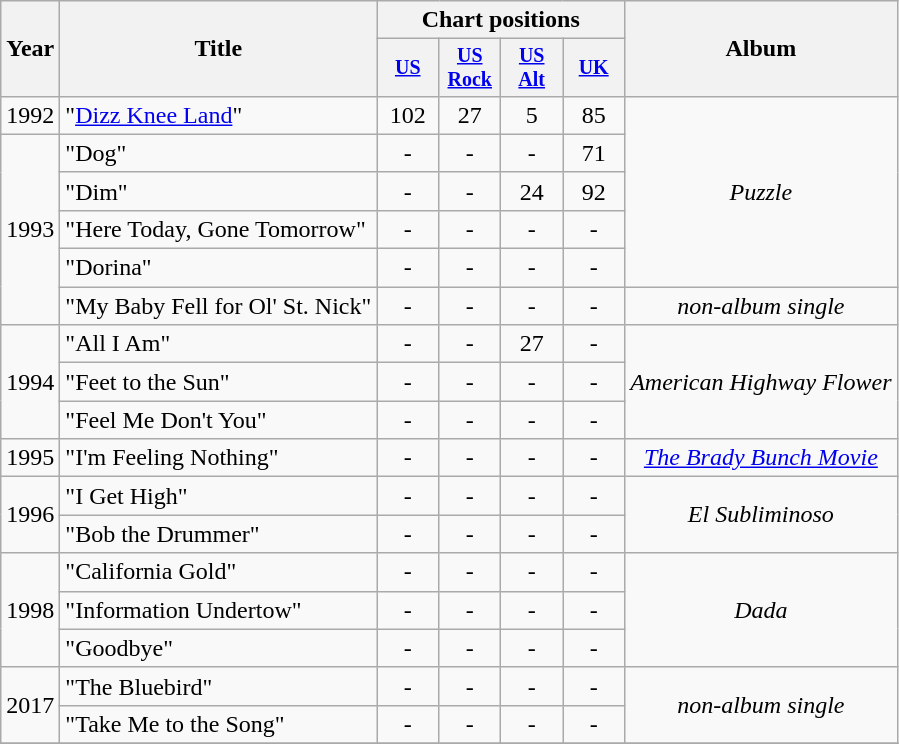<table class="wikitable" style="text-align:center;">
<tr>
<th rowspan="2">Year</th>
<th rowspan="2">Title</th>
<th colspan="4">Chart positions</th>
<th rowspan="2">Album</th>
</tr>
<tr style="font-size:smaller;">
<th width="35"><a href='#'>US</a><br></th>
<th width="35"><a href='#'>US<br>Rock</a><br></th>
<th width="35"><a href='#'>US<br>Alt</a><br></th>
<th width="35"><a href='#'>UK</a><br></th>
</tr>
<tr>
<td>1992</td>
<td align="left">"<a href='#'>Dizz Knee Land</a>"</td>
<td>102</td>
<td>27</td>
<td>5</td>
<td>85</td>
<td rowspan="5"><em>Puzzle</em></td>
</tr>
<tr>
<td rowspan="5">1993</td>
<td align="left">"Dog"</td>
<td>-</td>
<td>-</td>
<td>-</td>
<td>71</td>
</tr>
<tr>
<td align="left">"Dim"</td>
<td>-</td>
<td>-</td>
<td>24</td>
<td>92</td>
</tr>
<tr>
<td align="left">"Here Today, Gone Tomorrow"</td>
<td>-</td>
<td>-</td>
<td>-</td>
<td>-</td>
</tr>
<tr>
<td align="left">"Dorina"</td>
<td>-</td>
<td>-</td>
<td>-</td>
<td>-</td>
</tr>
<tr>
<td align="left">"My Baby Fell for Ol' St. Nick"</td>
<td>-</td>
<td>-</td>
<td>-</td>
<td>-</td>
<td><em>non-album single</em></td>
</tr>
<tr>
<td rowspan="3">1994</td>
<td align="left">"All I Am"</td>
<td>-</td>
<td>-</td>
<td>27</td>
<td>-</td>
<td rowspan="3"><em>American Highway Flower</em></td>
</tr>
<tr>
<td align="left">"Feet to the Sun"</td>
<td>-</td>
<td>-</td>
<td>-</td>
<td>-</td>
</tr>
<tr>
<td align="left">"Feel Me Don't You"</td>
<td>-</td>
<td>-</td>
<td>-</td>
<td>-</td>
</tr>
<tr>
<td>1995</td>
<td align="left">"I'm Feeling Nothing"</td>
<td>-</td>
<td>-</td>
<td>-</td>
<td>-</td>
<td><em><a href='#'>The Brady Bunch Movie</a></em></td>
</tr>
<tr>
<td rowspan="2">1996</td>
<td align="left">"I Get High"</td>
<td>-</td>
<td>-</td>
<td>-</td>
<td>-</td>
<td rowspan="2"><em>El Subliminoso</em></td>
</tr>
<tr>
<td align="left">"Bob the Drummer"</td>
<td>-</td>
<td>-</td>
<td>-</td>
<td>-</td>
</tr>
<tr>
<td rowspan="3">1998</td>
<td align="left">"California Gold"</td>
<td>-</td>
<td>-</td>
<td>-</td>
<td>-</td>
<td rowspan="3"><em>Dada</em></td>
</tr>
<tr>
<td align="left">"Information Undertow"</td>
<td>-</td>
<td>-</td>
<td>-</td>
<td>-</td>
</tr>
<tr>
<td align="left">"Goodbye"</td>
<td>-</td>
<td>-</td>
<td>-</td>
<td>-</td>
</tr>
<tr>
<td rowspan="2">2017</td>
<td align="left">"The Bluebird"</td>
<td>-</td>
<td>-</td>
<td>-</td>
<td>-</td>
<td rowspan="2"><em>non-album single</em></td>
</tr>
<tr>
<td align="left">"Take Me to the Song"</td>
<td>-</td>
<td>-</td>
<td>-</td>
<td>-</td>
</tr>
<tr>
</tr>
</table>
